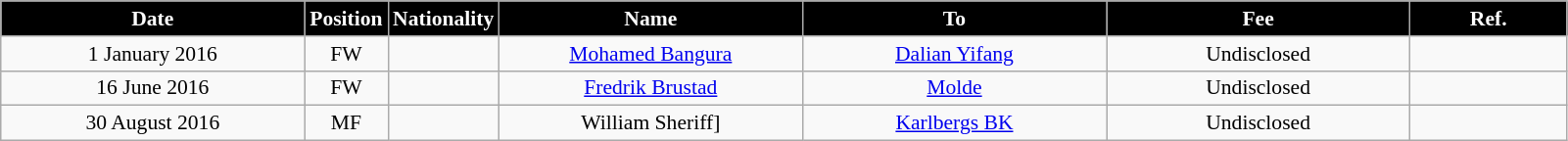<table class="wikitable"  style="text-align:center; font-size:90%; ">
<tr>
<th style="background:#000000; color:white; width:200px;">Date</th>
<th style="background:#000000; color:white; width:50px;">Position</th>
<th style="background:#000000; color:white; width:50px;">Nationality</th>
<th style="background:#000000; color:white; width:200px;">Name</th>
<th style="background:#000000; color:white; width:200px;">To</th>
<th style="background:#000000; color:white; width:200px;">Fee</th>
<th style="background:#000000; color:white; width:100px;">Ref.</th>
</tr>
<tr>
<td>1 January 2016</td>
<td>FW</td>
<td></td>
<td><a href='#'>Mohamed Bangura</a></td>
<td><a href='#'>Dalian Yifang</a></td>
<td>Undisclosed</td>
<td></td>
</tr>
<tr>
<td>16 June 2016</td>
<td>FW</td>
<td></td>
<td><a href='#'>Fredrik Brustad</a></td>
<td><a href='#'>Molde</a></td>
<td>Undisclosed</td>
<td></td>
</tr>
<tr>
<td>30 August 2016</td>
<td>MF</td>
<td></td>
<td>William Sheriff]</td>
<td><a href='#'>Karlbergs BK</a></td>
<td>Undisclosed</td>
<td></td>
</tr>
</table>
